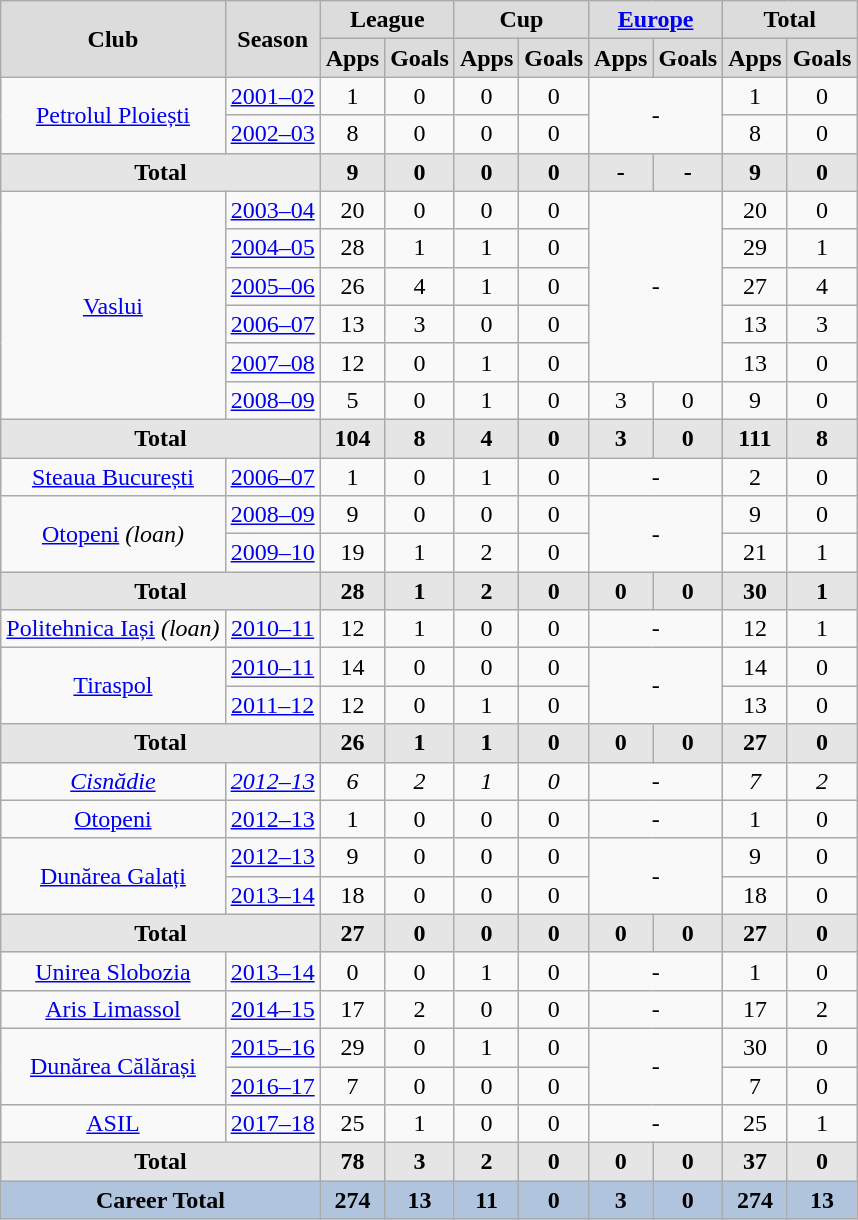<table class="wikitable" style="text-align: center;">
<tr>
<th style="background: #DCDCDC; text-align: center" rowspan="2"><strong>Club</strong></th>
<th style="background: #DCDCDC; text-align: center" rowspan="2"><strong>Season</strong></th>
<th style="background: #DCDCDC; text-align: center" colspan="2"><strong>League</strong></th>
<th style="background: #DCDCDC; text-align: center" colspan="2"><strong>Cup</strong></th>
<th style="background: #DCDCDC; text-align: center" colspan="2"><a href='#'>Europe</a></th>
<th style="background: #DCDCDC; text-align: center" colspan="3"><strong>Total</strong></th>
</tr>
<tr>
<th style="background:#dcdcdc; text-align:center;">Apps</th>
<th style="background:#dcdcdc; text-align:center;">Goals</th>
<th style="background:#dcdcdc; text-align:center;">Apps</th>
<th style="background:#dcdcdc; text-align:center;">Goals</th>
<th style="background:#dcdcdc; text-align:center;">Apps</th>
<th style="background:#dcdcdc; text-align:center;">Goals</th>
<th style="background:#dcdcdc; text-align:center;">Apps</th>
<th style="background:#dcdcdc; text-align:center;">Goals</th>
</tr>
<tr>
<td rowspan="2"><a href='#'>Petrolul Ploiești</a></td>
<td><a href='#'>2001–02</a></td>
<td>1</td>
<td>0</td>
<td>0</td>
<td>0</td>
<td rowspan=2 colspan="2">-</td>
<td>1</td>
<td>0</td>
</tr>
<tr>
<td><a href='#'>2002–03</a></td>
<td>8</td>
<td>0</td>
<td>0</td>
<td>0</td>
<td>8</td>
<td>0</td>
</tr>
<tr>
<th style="background: #E5E5E5; text-align: center" colspan="2">Total</th>
<th style="background:#e5e5e5; text-align:center;">9</th>
<th style="background:#e5e5e5; text-align:center;">0</th>
<th style="background:#e5e5e5; text-align:center;">0</th>
<th style="background:#e5e5e5; text-align:center;">0</th>
<th style="background:#e5e5e5; text-align:center;">-</th>
<th style="background:#e5e5e5; text-align:center;">-</th>
<th style="background:#e5e5e5; text-align:center;">9</th>
<th style="background:#e5e5e5; text-align:center;">0</th>
</tr>
<tr>
<td rowspan="6"><a href='#'>Vaslui</a></td>
<td><a href='#'>2003–04</a></td>
<td>20</td>
<td>0</td>
<td>0</td>
<td>0</td>
<td rowspan=5 colspan="2">-</td>
<td>20</td>
<td>0</td>
</tr>
<tr>
<td><a href='#'>2004–05</a></td>
<td>28</td>
<td>1</td>
<td>1</td>
<td>0</td>
<td>29</td>
<td>1</td>
</tr>
<tr>
<td><a href='#'>2005–06</a></td>
<td>26</td>
<td>4</td>
<td>1</td>
<td>0</td>
<td>27</td>
<td>4</td>
</tr>
<tr>
<td><a href='#'>2006–07</a></td>
<td>13</td>
<td>3</td>
<td>0</td>
<td>0</td>
<td>13</td>
<td>3</td>
</tr>
<tr>
<td><a href='#'>2007–08</a></td>
<td>12</td>
<td>0</td>
<td>1</td>
<td>0</td>
<td>13</td>
<td>0</td>
</tr>
<tr>
<td><a href='#'>2008–09</a></td>
<td>5</td>
<td>0</td>
<td>1</td>
<td>0</td>
<td>3</td>
<td>0</td>
<td>9</td>
<td>0</td>
</tr>
<tr>
<th style="background: #E5E5E5; text-align: center" colspan="2">Total</th>
<th style="background:#e5e5e5; text-align:center;">104</th>
<th style="background:#e5e5e5; text-align:center;">8</th>
<th style="background:#e5e5e5; text-align:center;">4</th>
<th style="background:#e5e5e5; text-align:center;">0</th>
<th style="background:#e5e5e5; text-align:center;">3</th>
<th style="background:#e5e5e5; text-align:center;">0</th>
<th style="background:#e5e5e5; text-align:center;">111</th>
<th style="background:#e5e5e5; text-align:center;">8</th>
</tr>
<tr>
<td rowspan="1"><a href='#'>Steaua București</a></td>
<td><a href='#'>2006–07</a></td>
<td>1</td>
<td>0</td>
<td>1</td>
<td>0</td>
<td rowspan=1 colspan="2">-</td>
<td>2</td>
<td>0</td>
</tr>
<tr>
<td rowspan="2"><a href='#'>Otopeni</a> <em>(loan)</em></td>
<td><a href='#'>2008–09</a></td>
<td>9</td>
<td>0</td>
<td>0</td>
<td>0</td>
<td rowspan=2 colspan="2">-</td>
<td>9</td>
<td>0</td>
</tr>
<tr>
<td><a href='#'>2009–10</a></td>
<td>19</td>
<td>1</td>
<td>2</td>
<td>0</td>
<td>21</td>
<td>1</td>
</tr>
<tr>
<th style="background: #E5E5E5; text-align: center" colspan="2">Total</th>
<th style="background:#e5e5e5; text-align:center;">28</th>
<th style="background:#e5e5e5; text-align:center;">1</th>
<th style="background:#e5e5e5; text-align:center;">2</th>
<th style="background:#e5e5e5; text-align:center;">0</th>
<th style="background:#e5e5e5; text-align:center;">0</th>
<th style="background:#e5e5e5; text-align:center;">0</th>
<th style="background:#e5e5e5; text-align:center;">30</th>
<th style="background:#e5e5e5; text-align:center;">1</th>
</tr>
<tr>
<td rowspan="1"><a href='#'>Politehnica Iași</a> <em>(loan)</em></td>
<td><a href='#'>2010–11</a></td>
<td>12</td>
<td>1</td>
<td>0</td>
<td>0</td>
<td rowspan=1 colspan="2">-</td>
<td>12</td>
<td>1</td>
</tr>
<tr>
<td rowspan="2"><a href='#'>Tiraspol</a></td>
<td><a href='#'>2010–11</a></td>
<td>14</td>
<td>0</td>
<td>0</td>
<td>0</td>
<td rowspan=2 colspan="2">-</td>
<td>14</td>
<td>0</td>
</tr>
<tr>
<td><a href='#'>2011–12</a></td>
<td>12</td>
<td>0</td>
<td>1</td>
<td>0</td>
<td>13</td>
<td>0</td>
</tr>
<tr>
<th style="background: #E5E5E5; text-align: center" colspan="2">Total</th>
<th style="background:#e5e5e5; text-align:center;">26</th>
<th style="background:#e5e5e5; text-align:center;">1</th>
<th style="background:#e5e5e5; text-align:center;">1</th>
<th style="background:#e5e5e5; text-align:center;">0</th>
<th style="background:#e5e5e5; text-align:center;">0</th>
<th style="background:#e5e5e5; text-align:center;">0</th>
<th style="background:#e5e5e5; text-align:center;">27</th>
<th style="background:#e5e5e5; text-align:center;">0</th>
</tr>
<tr>
<td rowspan="1"><em><a href='#'>Cisnădie</a></em></td>
<td><em><a href='#'>2012–13</a></em></td>
<td><em>6</em></td>
<td><em>2</em></td>
<td><em>1</em></td>
<td><em>0</em></td>
<td rowspan=1 colspan="2">-</td>
<td><em>7</em></td>
<td><em>2</em></td>
</tr>
<tr>
<td rowspan="1"><a href='#'>Otopeni</a></td>
<td><a href='#'>2012–13</a></td>
<td>1</td>
<td>0</td>
<td>0</td>
<td>0</td>
<td rowspan=1 colspan="2">-</td>
<td>1</td>
<td>0</td>
</tr>
<tr>
<td rowspan="2"><a href='#'>Dunărea Galați</a></td>
<td><a href='#'>2012–13</a></td>
<td>9</td>
<td>0</td>
<td>0</td>
<td>0</td>
<td rowspan=2 colspan="2">-</td>
<td>9</td>
<td>0</td>
</tr>
<tr>
<td><a href='#'>2013–14</a></td>
<td>18</td>
<td>0</td>
<td>0</td>
<td>0</td>
<td>18</td>
<td>0</td>
</tr>
<tr>
<th style="background: #E5E5E5; text-align: center" colspan="2">Total</th>
<th style="background:#e5e5e5; text-align:center;">27</th>
<th style="background:#e5e5e5; text-align:center;">0</th>
<th style="background:#e5e5e5; text-align:center;">0</th>
<th style="background:#e5e5e5; text-align:center;">0</th>
<th style="background:#e5e5e5; text-align:center;">0</th>
<th style="background:#e5e5e5; text-align:center;">0</th>
<th style="background:#e5e5e5; text-align:center;">27</th>
<th style="background:#e5e5e5; text-align:center;">0</th>
</tr>
<tr>
<td rowspan="1"><a href='#'>Unirea Slobozia</a></td>
<td><a href='#'>2013–14</a></td>
<td>0</td>
<td>0</td>
<td>1</td>
<td>0</td>
<td rowspan=1 colspan="2">-</td>
<td>1</td>
<td>0</td>
</tr>
<tr>
<td rowspan="1"><a href='#'>Aris Limassol</a></td>
<td><a href='#'>2014–15</a></td>
<td>17</td>
<td>2</td>
<td>0</td>
<td>0</td>
<td rowspan=1 colspan="2">-</td>
<td>17</td>
<td>2</td>
</tr>
<tr>
<td rowspan="2"><a href='#'>Dunărea Călărași</a></td>
<td><a href='#'>2015–16</a></td>
<td>29</td>
<td>0</td>
<td>1</td>
<td>0</td>
<td rowspan=2 colspan="2">-</td>
<td>30</td>
<td>0</td>
</tr>
<tr>
<td><a href='#'>2016–17</a></td>
<td>7</td>
<td>0</td>
<td>0</td>
<td>0</td>
<td>7</td>
<td>0</td>
</tr>
<tr>
<td rowspan="1"><a href='#'>ASIL</a></td>
<td><a href='#'>2017–18</a></td>
<td>25</td>
<td>1</td>
<td>0</td>
<td>0</td>
<td rowspan=1 colspan="2">-</td>
<td>25</td>
<td>1</td>
</tr>
<tr>
<th style="background: #E5E5E5; text-align: center" colspan="2">Total</th>
<th style="background:#e5e5e5; text-align:center;">78</th>
<th style="background:#e5e5e5; text-align:center;">3</th>
<th style="background:#e5e5e5; text-align:center;">2</th>
<th style="background:#e5e5e5; text-align:center;">0</th>
<th style="background:#e5e5e5; text-align:center;">0</th>
<th style="background:#e5e5e5; text-align:center;">0</th>
<th style="background:#e5e5e5; text-align:center;">37</th>
<th style="background:#e5e5e5; text-align:center;">0</th>
</tr>
<tr>
<th style="background: #b0c4de; text-align: center" colspan="2"><strong>Career Total</strong></th>
<th style="background:#b0c4de; text-align:center;">274</th>
<th style="background:#b0c4de; text-align:center;">13</th>
<th style="background:#b0c4de; text-align:center;">11</th>
<th style="background:#b0c4de; text-align:center;">0</th>
<th style="background:#b0c4de; text-align:center;">3</th>
<th style="background:#b0c4de; text-align:center;">0</th>
<th style="background:#b0c4de; text-align:center;">274</th>
<th style="background:#b0c4de; text-align:center;">13</th>
</tr>
</table>
